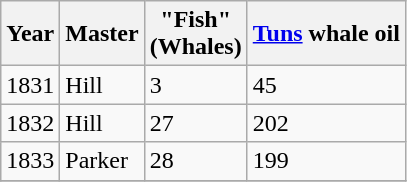<table class="sortable wikitable">
<tr>
<th>Year</th>
<th>Master</th>
<th>"Fish" <br>(Whales)</th>
<th><a href='#'>Tuns</a> whale oil</th>
</tr>
<tr>
<td>1831</td>
<td>Hill</td>
<td>3</td>
<td>45</td>
</tr>
<tr>
<td>1832</td>
<td>Hill</td>
<td>27</td>
<td>202</td>
</tr>
<tr>
<td>1833</td>
<td>Parker</td>
<td>28</td>
<td>199</td>
</tr>
<tr>
</tr>
</table>
